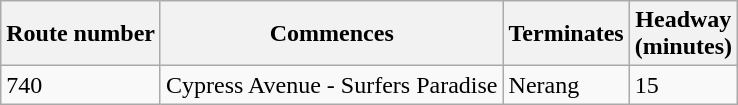<table class="wikitable">
<tr>
<th>Route number</th>
<th>Commences</th>
<th>Terminates</th>
<th>Headway<br>(minutes)</th>
</tr>
<tr>
<td>740</td>
<td>Cypress Avenue - Surfers Paradise</td>
<td>Nerang</td>
<td>15</td>
</tr>
</table>
